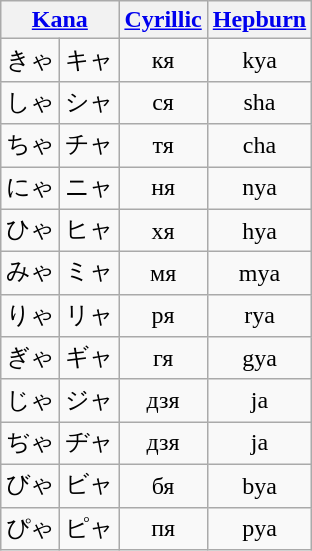<table class="wikitable" style="text-align:center; display:inline-table;">
<tr>
<th colspan="2"><a href='#'>Kana</a></th>
<th><a href='#'>Cyrillic</a></th>
<th><a href='#'>Hepburn</a></th>
</tr>
<tr>
<td>きゃ</td>
<td>キャ</td>
<td>кя</td>
<td>kya</td>
</tr>
<tr>
<td>しゃ</td>
<td>シャ</td>
<td>ся</td>
<td>sha</td>
</tr>
<tr>
<td>ちゃ</td>
<td>チャ</td>
<td>тя</td>
<td>cha</td>
</tr>
<tr>
<td>にゃ</td>
<td>ニャ</td>
<td>ня</td>
<td>nya</td>
</tr>
<tr>
<td>ひゃ</td>
<td>ヒャ</td>
<td>хя</td>
<td>hya</td>
</tr>
<tr>
<td>みゃ</td>
<td>ミャ</td>
<td>мя</td>
<td>mya</td>
</tr>
<tr>
<td>りゃ</td>
<td>リャ</td>
<td>ря</td>
<td>rya</td>
</tr>
<tr>
<td>ぎゃ</td>
<td>ギャ</td>
<td>гя</td>
<td>gya</td>
</tr>
<tr>
<td>じゃ</td>
<td>ジャ</td>
<td>дзя</td>
<td>ja</td>
</tr>
<tr>
<td>ぢゃ</td>
<td>ヂャ</td>
<td>дзя</td>
<td>ja</td>
</tr>
<tr>
<td>びゃ</td>
<td>ビャ</td>
<td>бя</td>
<td>bya</td>
</tr>
<tr>
<td>ぴゃ</td>
<td>ピャ</td>
<td>пя</td>
<td>pya</td>
</tr>
</table>
